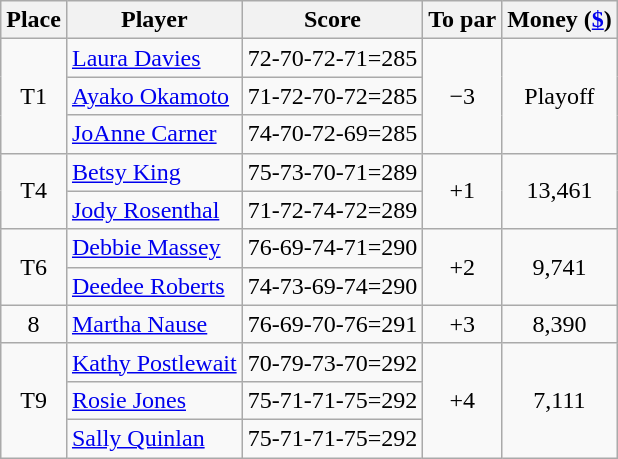<table class="wikitable">
<tr>
<th>Place</th>
<th>Player</th>
<th>Score</th>
<th>To par</th>
<th>Money (<a href='#'>$</a>)</th>
</tr>
<tr>
<td align=center rowspan=3>T1</td>
<td> <a href='#'>Laura Davies</a></td>
<td>72-70-72-71=285</td>
<td rowspan=3 align=center>−3</td>
<td rowspan=3 align=center>Playoff</td>
</tr>
<tr>
<td> <a href='#'>Ayako Okamoto</a></td>
<td>71-72-70-72=285</td>
</tr>
<tr>
<td> <a href='#'>JoAnne Carner</a></td>
<td>74-70-72-69=285</td>
</tr>
<tr>
<td align=center rowspan=2>T4</td>
<td> <a href='#'>Betsy King</a></td>
<td>75-73-70-71=289</td>
<td rowspan=2 align=center>+1</td>
<td rowspan=2 align=center>13,461</td>
</tr>
<tr>
<td> <a href='#'>Jody Rosenthal</a></td>
<td>71-72-74-72=289</td>
</tr>
<tr>
<td align=center rowspan=2>T6</td>
<td> <a href='#'>Debbie Massey</a></td>
<td>76-69-74-71=290</td>
<td rowspan=2 align=center>+2</td>
<td rowspan=2 align=center>9,741</td>
</tr>
<tr>
<td> <a href='#'>Deedee Roberts</a></td>
<td>74-73-69-74=290</td>
</tr>
<tr>
<td align=center>8</td>
<td> <a href='#'>Martha Nause</a></td>
<td>76-69-70-76=291</td>
<td align=center>+3</td>
<td align=center>8,390</td>
</tr>
<tr>
<td align=center rowspan=3>T9</td>
<td> <a href='#'>Kathy Postlewait</a></td>
<td>70-79-73-70=292</td>
<td rowspan=3 align=center>+4</td>
<td rowspan=3 align=center>7,111</td>
</tr>
<tr>
<td> <a href='#'>Rosie Jones</a></td>
<td>75-71-71-75=292</td>
</tr>
<tr>
<td> <a href='#'>Sally Quinlan</a></td>
<td>75-71-71-75=292</td>
</tr>
</table>
